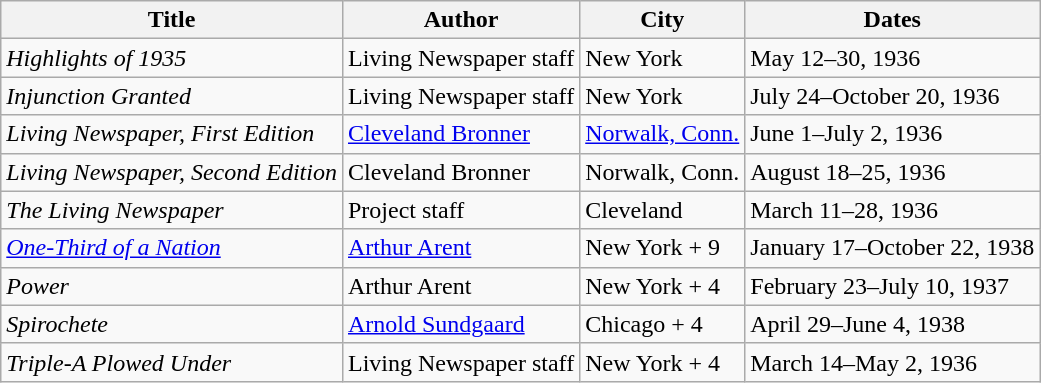<table class="wikitable">
<tr>
<th>Title</th>
<th>Author</th>
<th>City</th>
<th>Dates</th>
</tr>
<tr>
<td><em>Highlights of 1935</em></td>
<td>Living Newspaper staff</td>
<td>New York</td>
<td>May 12–30, 1936</td>
</tr>
<tr>
<td><em>Injunction Granted</em></td>
<td>Living Newspaper staff</td>
<td>New York</td>
<td>July 24–October 20, 1936</td>
</tr>
<tr>
<td><em>Living Newspaper, First Edition</em></td>
<td><a href='#'>Cleveland Bronner</a></td>
<td><a href='#'>Norwalk, Conn.</a></td>
<td>June 1–July 2, 1936</td>
</tr>
<tr>
<td><em>Living Newspaper, Second Edition</em></td>
<td>Cleveland Bronner</td>
<td>Norwalk, Conn.</td>
<td>August 18–25, 1936</td>
</tr>
<tr>
<td><em>The Living Newspaper</em></td>
<td>Project staff</td>
<td>Cleveland</td>
<td>March 11–28, 1936</td>
</tr>
<tr>
<td><em><a href='#'>One-Third of a Nation</a></em></td>
<td><a href='#'>Arthur Arent</a></td>
<td>New York + 9</td>
<td>January 17–October 22, 1938</td>
</tr>
<tr>
<td><em>Power</em></td>
<td>Arthur Arent</td>
<td>New York + 4</td>
<td>February 23–July 10, 1937</td>
</tr>
<tr>
<td><em>Spirochete</em></td>
<td><a href='#'>Arnold Sundgaard</a></td>
<td>Chicago + 4</td>
<td>April 29–June 4, 1938</td>
</tr>
<tr |->
<td><em>Triple-A Plowed Under</em></td>
<td>Living Newspaper staff</td>
<td>New York + 4</td>
<td>March 14–May 2, 1936</td>
</tr>
</table>
